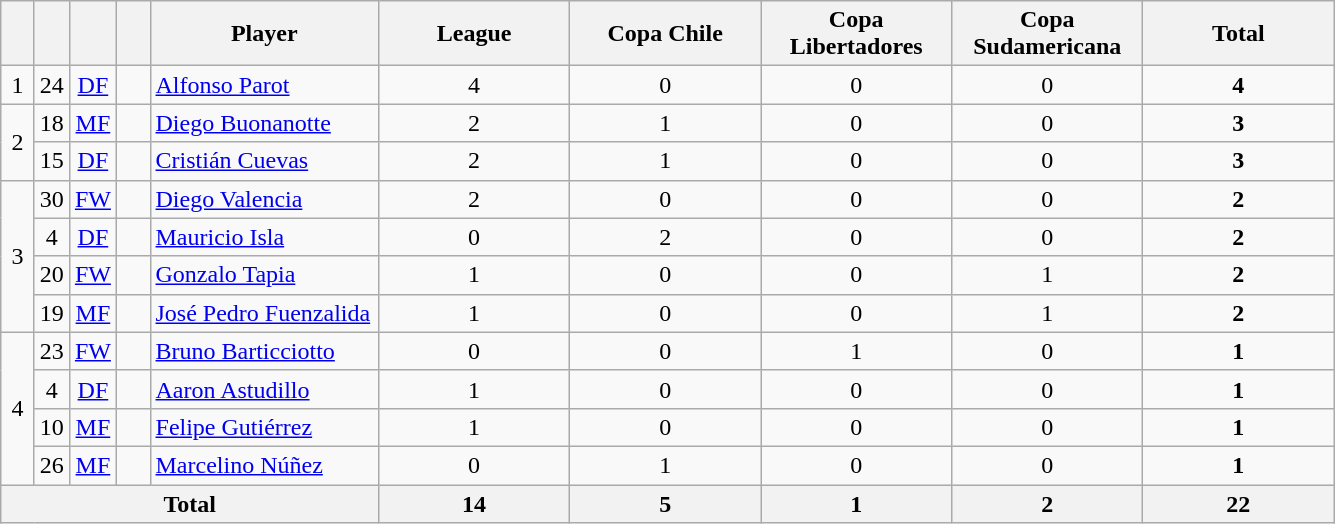<table class="wikitable sortable" style="text-align:center">
<tr>
<th width=15></th>
<th width=15></th>
<th width=15></th>
<th width=15></th>
<th width=145>Player</th>
<th width=120>League</th>
<th width=120>Copa Chile</th>
<th width=120>Copa<br>Libertadores</th>
<th width=120>Copa<br>Sudamericana</th>
<th width=120>Total</th>
</tr>
<tr>
<td>1</td>
<td>24</td>
<td><a href='#'>DF</a></td>
<td></td>
<td align=left><a href='#'>Alfonso Parot</a></td>
<td>4</td>
<td>0</td>
<td>0</td>
<td>0</td>
<td><strong>4</strong></td>
</tr>
<tr>
<td rowspan="2">2</td>
<td>18</td>
<td><a href='#'>MF</a></td>
<td></td>
<td align=left><a href='#'>Diego Buonanotte</a></td>
<td>2</td>
<td>1</td>
<td>0</td>
<td>0</td>
<td><strong>3</strong></td>
</tr>
<tr>
<td>15</td>
<td><a href='#'>DF</a></td>
<td></td>
<td align="left"><a href='#'>Cristián Cuevas</a></td>
<td>2</td>
<td>1</td>
<td>0</td>
<td>0</td>
<td><strong>3</strong></td>
</tr>
<tr>
<td rowspan="4">3</td>
<td>30</td>
<td><a href='#'>FW</a></td>
<td></td>
<td align="left"><a href='#'>Diego Valencia</a></td>
<td>2</td>
<td>0</td>
<td>0</td>
<td>0</td>
<td><strong>2</strong></td>
</tr>
<tr>
<td>4</td>
<td><a href='#'>DF</a></td>
<td></td>
<td align="left"><a href='#'>Mauricio Isla</a></td>
<td>0</td>
<td>2</td>
<td>0</td>
<td>0</td>
<td><strong>2</strong></td>
</tr>
<tr>
<td>20</td>
<td><a href='#'>FW</a></td>
<td></td>
<td align="left"><a href='#'>Gonzalo Tapia</a></td>
<td>1</td>
<td>0</td>
<td>0</td>
<td>1</td>
<td><strong>2</strong></td>
</tr>
<tr>
<td>19</td>
<td><a href='#'>MF</a></td>
<td></td>
<td align="left"><a href='#'>José Pedro Fuenzalida</a></td>
<td>1</td>
<td>0</td>
<td>0</td>
<td>1</td>
<td><strong>2</strong></td>
</tr>
<tr>
<td rowspan="4">4</td>
<td>23</td>
<td><a href='#'>FW</a></td>
<td></td>
<td align="left"><a href='#'>Bruno Barticciotto</a></td>
<td>0</td>
<td>0</td>
<td>1</td>
<td>0</td>
<td><strong>1</strong></td>
</tr>
<tr>
<td>4</td>
<td><a href='#'>DF</a></td>
<td></td>
<td align="left"><a href='#'>Aaron Astudillo</a></td>
<td>1</td>
<td>0</td>
<td>0</td>
<td>0</td>
<td><strong>1</strong></td>
</tr>
<tr>
<td>10</td>
<td><a href='#'>MF</a></td>
<td></td>
<td align="left"><a href='#'>Felipe Gutiérrez</a></td>
<td>1</td>
<td>0</td>
<td>0</td>
<td>0</td>
<td><strong>1</strong></td>
</tr>
<tr>
<td>26</td>
<td><a href='#'>MF</a></td>
<td></td>
<td align=left><a href='#'>Marcelino Núñez</a></td>
<td>0</td>
<td>1</td>
<td>0</td>
<td>0</td>
<td><strong>1</strong></td>
</tr>
<tr>
<th colspan="5">Total</th>
<th>14</th>
<th>5</th>
<th>1</th>
<th>2</th>
<th>22</th>
</tr>
</table>
